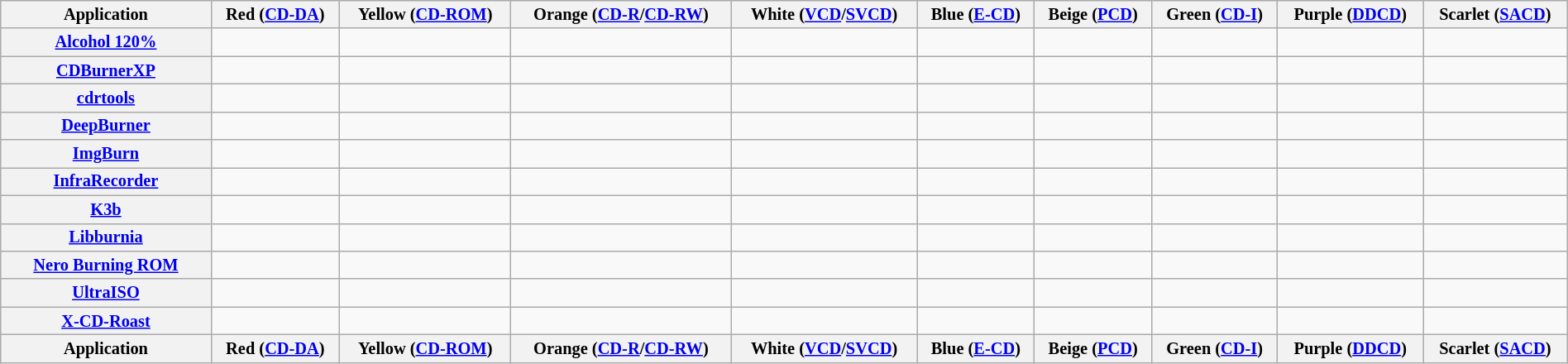<table class="wikitable sortable" style="font-size: 85%; text-align: center; width: 100%;">
<tr>
<th style="width: 12em">Application</th>
<th>Red (<a href='#'>CD-DA</a>)</th>
<th>Yellow (<a href='#'>CD-ROM</a>)</th>
<th>Orange (<a href='#'>CD-R</a>/<a href='#'>CD-RW</a>)</th>
<th>White (<a href='#'>VCD</a>/<a href='#'>SVCD</a>)</th>
<th>Blue (<a href='#'>E-CD</a>)</th>
<th>Beige (<a href='#'>PCD</a>)</th>
<th>Green (<a href='#'>CD-I</a>)</th>
<th>Purple (<a href='#'>DDCD</a>)</th>
<th>Scarlet (<a href='#'>SACD</a>)</th>
</tr>
<tr>
<th><a href='#'>Alcohol 120%</a></th>
<td></td>
<td></td>
<td></td>
<td></td>
<td></td>
<td></td>
<td></td>
<td></td>
<td></td>
</tr>
<tr>
<th><a href='#'>CDBurnerXP</a></th>
<td></td>
<td></td>
<td></td>
<td></td>
<td></td>
<td></td>
<td></td>
<td></td>
<td></td>
</tr>
<tr>
<th><a href='#'>cdrtools</a></th>
<td></td>
<td></td>
<td></td>
<td></td>
<td></td>
<td></td>
<td></td>
<td></td>
<td></td>
</tr>
<tr>
<th><a href='#'>DeepBurner</a></th>
<td></td>
<td></td>
<td></td>
<td></td>
<td></td>
<td></td>
<td></td>
<td></td>
<td></td>
</tr>
<tr>
<th><a href='#'>ImgBurn</a></th>
<td></td>
<td></td>
<td></td>
<td></td>
<td></td>
<td></td>
<td></td>
<td></td>
<td></td>
</tr>
<tr>
<th><a href='#'>InfraRecorder</a></th>
<td></td>
<td></td>
<td></td>
<td></td>
<td></td>
<td></td>
<td></td>
<td></td>
<td></td>
</tr>
<tr>
<th><a href='#'>K3b</a></th>
<td></td>
<td></td>
<td></td>
<td></td>
<td></td>
<td></td>
<td></td>
<td></td>
<td></td>
</tr>
<tr>
<th><a href='#'>Libburnia</a></th>
<td></td>
<td></td>
<td></td>
<td></td>
<td></td>
<td></td>
<td></td>
<td></td>
<td></td>
</tr>
<tr>
<th><a href='#'>Nero Burning ROM</a></th>
<td></td>
<td></td>
<td></td>
<td></td>
<td></td>
<td></td>
<td></td>
<td></td>
<td></td>
</tr>
<tr>
<th><a href='#'>UltraISO</a></th>
<td></td>
<td></td>
<td></td>
<td></td>
<td></td>
<td></td>
<td></td>
<td></td>
<td></td>
</tr>
<tr>
<th><a href='#'>X-CD-Roast</a></th>
<td></td>
<td></td>
<td></td>
<td></td>
<td></td>
<td></td>
<td></td>
<td></td>
<td></td>
</tr>
<tr class="sortbottom">
<th>Application</th>
<th>Red (<a href='#'>CD-DA</a>)</th>
<th>Yellow (<a href='#'>CD-ROM</a>)</th>
<th>Orange (<a href='#'>CD-R</a>/<a href='#'>CD-RW</a>)</th>
<th>White (<a href='#'>VCD</a>/<a href='#'>SVCD</a>)</th>
<th>Blue (<a href='#'>E-CD</a>)</th>
<th>Beige (<a href='#'>PCD</a>)</th>
<th>Green (<a href='#'>CD-I</a>)</th>
<th>Purple (<a href='#'>DDCD</a>)</th>
<th>Scarlet (<a href='#'>SACD</a>)</th>
</tr>
</table>
